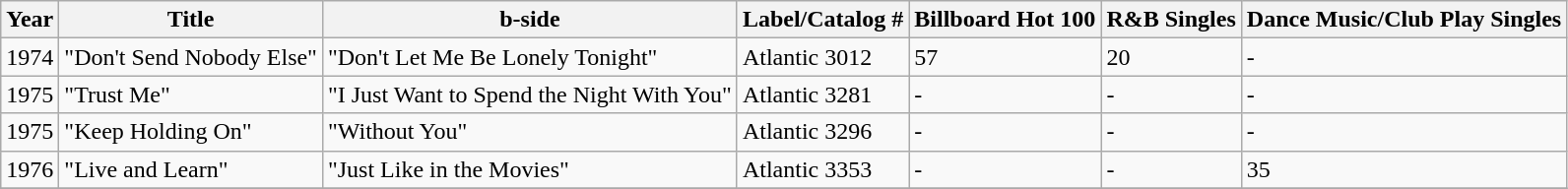<table class=wikitable>
<tr>
<th>Year</th>
<th>Title</th>
<th>b-side</th>
<th>Label/Catalog #</th>
<th>Billboard Hot 100</th>
<th>R&B Singles</th>
<th>Dance Music/Club Play Singles</th>
</tr>
<tr>
<td>1974</td>
<td>"Don't Send Nobody Else"</td>
<td>"Don't Let Me Be Lonely Tonight"</td>
<td>Atlantic 3012</td>
<td>57</td>
<td>20</td>
<td>-</td>
</tr>
<tr>
<td>1975</td>
<td>"Trust Me"</td>
<td>"I Just Want to Spend the Night With You"</td>
<td>Atlantic 3281</td>
<td>-</td>
<td>-</td>
<td>-</td>
</tr>
<tr>
<td>1975</td>
<td>"Keep Holding On"</td>
<td>"Without You"</td>
<td>Atlantic 3296</td>
<td>-</td>
<td>-</td>
<td>-</td>
</tr>
<tr>
<td>1976</td>
<td>"Live and Learn"</td>
<td>"Just Like in the Movies"</td>
<td>Atlantic 3353</td>
<td>-</td>
<td>-</td>
<td>35</td>
</tr>
<tr>
</tr>
</table>
